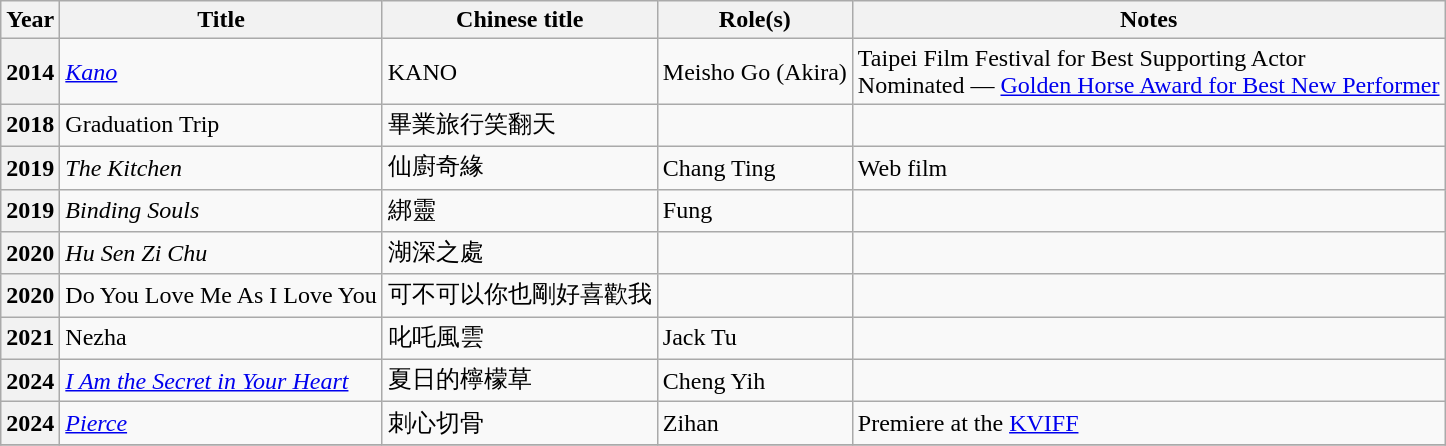<table class="wikitable plainrowheaders sortable">
<tr>
<th scope="col">Year</th>
<th scope="col">Title</th>
<th scope="col">Chinese title</th>
<th scope="col">Role(s)</th>
<th scope="col" class="unsortable">Notes</th>
</tr>
<tr>
<th scope=row>2014</th>
<td><em><a href='#'>Kano</a></em></td>
<td>KANO</td>
<td>Meisho Go (Akira)</td>
<td>Taipei Film Festival for Best Supporting Actor<br>Nominated — <a href='#'>Golden Horse Award for Best New Performer</a></td>
</tr>
<tr>
<th>2018</th>
<td>Graduation Trip</td>
<td>畢業旅行笑翻天</td>
<td></td>
<td></td>
</tr>
<tr>
<th scope=row>2019</th>
<td><em>The Kitchen</em></td>
<td>仙廚奇緣</td>
<td>Chang Ting</td>
<td>Web film</td>
</tr>
<tr>
<th scope=row>2019</th>
<td><em>Binding Souls</em></td>
<td>綁靈</td>
<td>Fung</td>
<td></td>
</tr>
<tr>
<th scope=row>2020</th>
<td><em>Hu Sen Zi Chu</em></td>
<td>湖深之處</td>
<td></td>
<td></td>
</tr>
<tr>
<th>2020</th>
<td>Do You Love Me As I Love You</td>
<td>可不可以你也剛好喜歡我</td>
<td></td>
<td></td>
</tr>
<tr>
<th>2021</th>
<td>Nezha</td>
<td>叱吒風雲</td>
<td>Jack Tu</td>
<td></td>
</tr>
<tr>
<th>2024</th>
<td><em><a href='#'>I Am the Secret in Your Heart</a></em></td>
<td>夏日的檸檬草</td>
<td>Cheng Yih</td>
<td></td>
</tr>
<tr>
<th>2024</th>
<td><em><a href='#'>Pierce</a></em></td>
<td>刺心切骨</td>
<td>Zihan</td>
<td>Premiere at the <a href='#'>KVIFF</a></td>
</tr>
<tr>
</tr>
</table>
